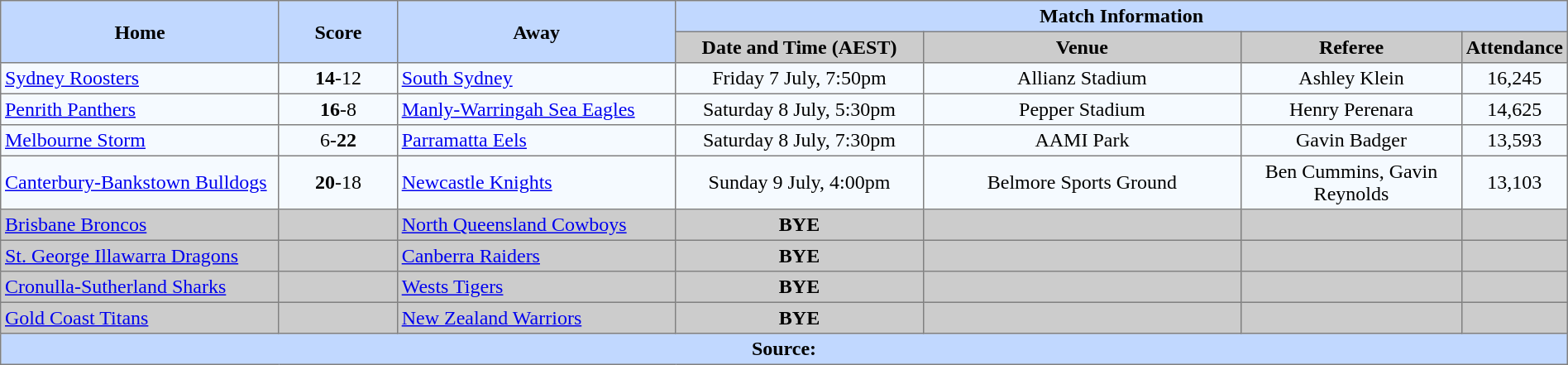<table border=1 style="border-collapse:collapse;  text-align:center;" cellpadding=3 cellspacing=0 width=100%>
<tr bgcolor=#C1D8FF>
<th rowspan=2 width=19%>Home</th>
<th rowspan=2 width=8%>Score</th>
<th rowspan=2 width=19%>Away</th>
<th colspan=6>Match Information</th>
</tr>
<tr bgcolor=#CCCCCC>
<th width=17%>Date and Time (AEST)</th>
<th width=22%>Venue</th>
<th width=50%>Referee</th>
<th width=7%>Attendance</th>
</tr>
<tr style="text-align:center; background:#f5faff;">
<td align="left"> <a href='#'>Sydney Roosters</a></td>
<td><strong>14</strong>-12</td>
<td align="left"> <a href='#'>South Sydney</a></td>
<td>Friday 7 July, 7:50pm</td>
<td>Allianz Stadium</td>
<td>Ashley Klein</td>
<td>16,245</td>
</tr>
<tr style="text-align:center; background:#f5faff;">
<td align="left"> <a href='#'>Penrith Panthers</a></td>
<td><strong>16</strong>-8</td>
<td align="left"> <a href='#'>Manly-Warringah Sea Eagles</a></td>
<td>Saturday 8 July, 5:30pm</td>
<td>Pepper Stadium</td>
<td>Henry Perenara</td>
<td>14,625</td>
</tr>
<tr style="text-align:center; background:#f5faff;">
<td align="left"> <a href='#'>Melbourne Storm</a></td>
<td>6-<strong>22</strong></td>
<td align="left"> <a href='#'>Parramatta Eels</a></td>
<td>Saturday 8 July, 7:30pm</td>
<td>AAMI Park</td>
<td>Gavin Badger</td>
<td>13,593</td>
</tr>
<tr style="text-align:center; background:#f5faff;">
<td align="left"> <a href='#'>Canterbury-Bankstown Bulldogs</a></td>
<td><strong>20</strong>-18</td>
<td align="left"> <a href='#'>Newcastle Knights</a></td>
<td>Sunday 9 July, 4:00pm</td>
<td>Belmore Sports Ground</td>
<td>Ben Cummins, Gavin Reynolds</td>
<td>13,103</td>
</tr>
<tr style="text-align:center; background:#CCCCCC;">
<td align="left"><a href='#'>Brisbane Broncos</a></td>
<td></td>
<td align="left"> <a href='#'>North Queensland Cowboys</a></td>
<td><strong>BYE</strong></td>
<td></td>
<td></td>
<td></td>
</tr>
<tr style="text-align:center; background:#CCCCCC;">
<td align="left"> <a href='#'>St. George Illawarra Dragons</a></td>
<td></td>
<td align="left"> <a href='#'>Canberra Raiders</a></td>
<td><strong>BYE</strong></td>
<td></td>
<td></td>
<td></td>
</tr>
<tr style="text-align:center; background:#CCCCCC;">
<td align="left"> <a href='#'>Cronulla-Sutherland Sharks</a></td>
<td></td>
<td align="left"> <a href='#'>Wests Tigers</a></td>
<td><strong>BYE</strong></td>
<td></td>
<td></td>
<td></td>
</tr>
<tr style="text-align:center; background:#CCCCCC;">
<td align="left"> <a href='#'>Gold Coast Titans</a></td>
<td></td>
<td align="left"> <a href='#'>New Zealand Warriors</a></td>
<td><strong>BYE</strong></td>
<td></td>
<td></td>
<td></td>
</tr>
<tr style="background:#c1d8ff;">
<th colspan=7>Source:</th>
</tr>
</table>
